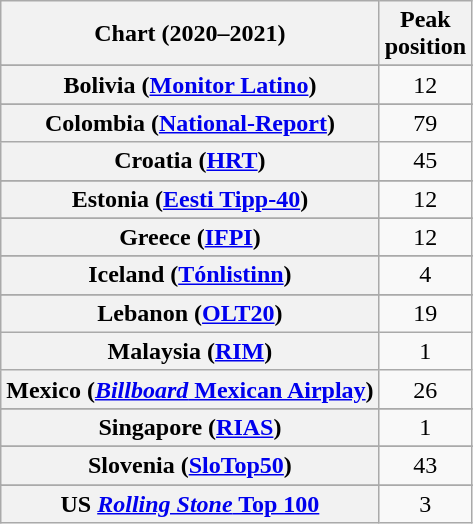<table class="wikitable sortable plainrowheaders" style="text-align:center;">
<tr>
<th scope="col">Chart (2020–2021)</th>
<th scope="col">Peak<br>position</th>
</tr>
<tr>
</tr>
<tr>
</tr>
<tr>
</tr>
<tr>
</tr>
<tr>
<th scope="row">Bolivia (<a href='#'>Monitor Latino</a>)</th>
<td>12</td>
</tr>
<tr>
</tr>
<tr>
</tr>
<tr>
</tr>
<tr>
</tr>
<tr>
<th scope="row">Colombia (<a href='#'>National-Report</a>)</th>
<td>79</td>
</tr>
<tr>
<th scope="row">Croatia (<a href='#'>HRT</a>)</th>
<td>45</td>
</tr>
<tr>
</tr>
<tr>
</tr>
<tr>
<th scope="row">Estonia (<a href='#'>Eesti Tipp-40</a>)</th>
<td>12</td>
</tr>
<tr>
</tr>
<tr>
</tr>
<tr>
</tr>
<tr>
</tr>
<tr>
<th scope="row">Greece (<a href='#'>IFPI</a>)</th>
<td>12</td>
</tr>
<tr>
</tr>
<tr>
</tr>
<tr>
<th scope="row">Iceland (<a href='#'>Tónlistinn</a>)</th>
<td>4</td>
</tr>
<tr>
</tr>
<tr>
</tr>
<tr>
</tr>
<tr>
<th scope="row">Lebanon (<a href='#'>OLT20</a>)</th>
<td>19</td>
</tr>
<tr>
<th scope="row">Malaysia (<a href='#'>RIM</a>)</th>
<td>1</td>
</tr>
<tr>
<th scope="row">Mexico (<a href='#'><em>Billboard</em> Mexican Airplay</a>)</th>
<td>26</td>
</tr>
<tr>
</tr>
<tr>
</tr>
<tr>
</tr>
<tr>
</tr>
<tr>
</tr>
<tr>
</tr>
<tr>
<th scope="row">Singapore (<a href='#'>RIAS</a>)</th>
<td>1</td>
</tr>
<tr>
</tr>
<tr>
<th scope="row">Slovenia (<a href='#'>SloTop50</a>)</th>
<td>43</td>
</tr>
<tr>
</tr>
<tr>
</tr>
<tr>
</tr>
<tr>
</tr>
<tr>
</tr>
<tr>
</tr>
<tr>
</tr>
<tr>
</tr>
<tr>
</tr>
<tr>
</tr>
<tr>
</tr>
<tr>
<th scope="row">US <a href='#'><em>Rolling Stone</em> Top 100</a></th>
<td>3</td>
</tr>
</table>
